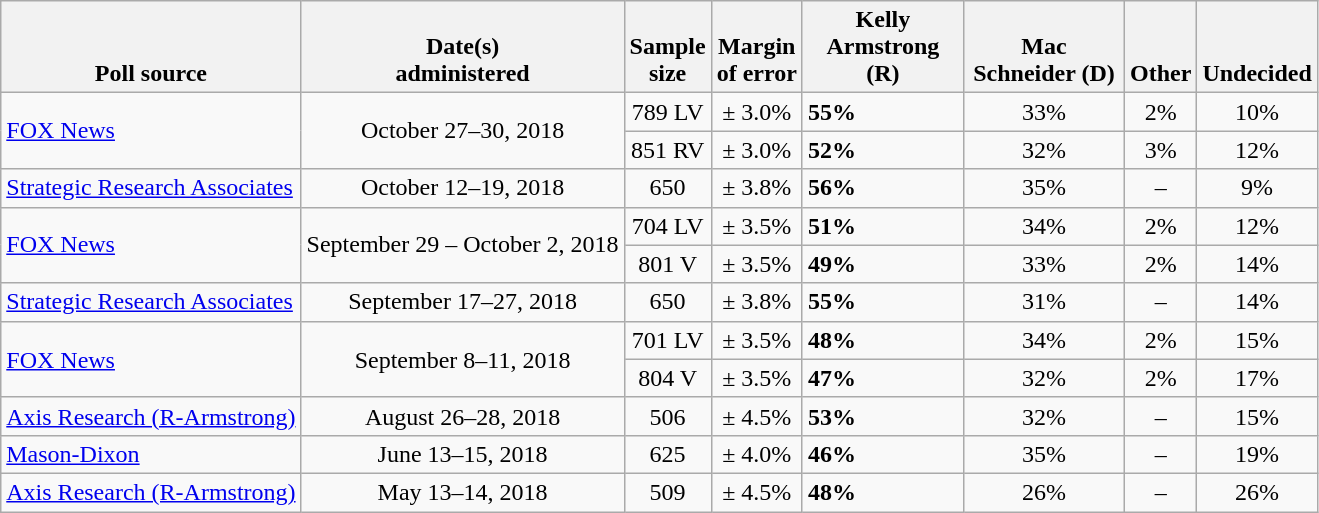<table class="wikitable">
<tr valign= bottom>
<th>Poll source</th>
<th>Date(s)<br>administered</th>
<th>Sample<br>size</th>
<th>Margin<br>of error</th>
<th style="width:100px;">Kelly<br>Armstrong (R)</th>
<th style="width:100px;">Mac<br>Schneider (D)</th>
<th>Other</th>
<th>Undecided</th>
</tr>
<tr>
<td rowspan=2><a href='#'>FOX News</a></td>
<td rowspan=2 align=center>October 27–30, 2018</td>
<td align=center>789 LV</td>
<td align=center>± 3.0%</td>
<td><strong>55%</strong></td>
<td align=center>33%</td>
<td align=center>2%</td>
<td align=center>10%</td>
</tr>
<tr>
<td align=center>851 RV</td>
<td align=center>± 3.0%</td>
<td><strong>52%</strong></td>
<td align=center>32%</td>
<td align=center>3%</td>
<td align=center>12%</td>
</tr>
<tr>
<td><a href='#'>Strategic Research Associates</a></td>
<td align=center>October 12–19, 2018</td>
<td align=center>650</td>
<td align=center>± 3.8%</td>
<td><strong>56%</strong></td>
<td align=center>35%</td>
<td align=center>–</td>
<td align=center>9%</td>
</tr>
<tr>
<td rowspan=2><a href='#'>FOX News</a></td>
<td rowspan=2 align=center>September 29 – October 2, 2018</td>
<td align=center>704 LV</td>
<td align=center>± 3.5%</td>
<td><strong>51%</strong></td>
<td align=center>34%</td>
<td align=center>2%</td>
<td align=center>12%</td>
</tr>
<tr>
<td align=center>801 V</td>
<td align=center>± 3.5%</td>
<td><strong>49%</strong></td>
<td align=center>33%</td>
<td align=center>2%</td>
<td align=center>14%</td>
</tr>
<tr>
<td><a href='#'>Strategic Research Associates</a></td>
<td align=center>September 17–27, 2018</td>
<td align=center>650</td>
<td align=center>± 3.8%</td>
<td><strong>55%</strong></td>
<td align=center>31%</td>
<td align=center>–</td>
<td align=center>14%</td>
</tr>
<tr>
<td rowspan=2><a href='#'>FOX News</a></td>
<td rowspan=2 align=center>September 8–11, 2018</td>
<td align=center>701 LV</td>
<td align=center>± 3.5%</td>
<td><strong>48%</strong></td>
<td align=center>34%</td>
<td align=center>2%</td>
<td align=center>15%</td>
</tr>
<tr>
<td align=center>804 V</td>
<td align=center>± 3.5%</td>
<td><strong>47%</strong></td>
<td align=center>32%</td>
<td align=center>2%</td>
<td align=center>17%</td>
</tr>
<tr>
<td><a href='#'>Axis Research (R-Armstrong)</a></td>
<td align=center>August 26–28, 2018</td>
<td align=center>506</td>
<td align=center>± 4.5%</td>
<td><strong>53%</strong></td>
<td align=center>32%</td>
<td align=center>–</td>
<td align=center>15%</td>
</tr>
<tr>
<td><a href='#'>Mason-Dixon</a></td>
<td align=center>June 13–15, 2018</td>
<td align=center>625</td>
<td align=center>± 4.0%</td>
<td><strong>46%</strong></td>
<td align=center>35%</td>
<td align=center>–</td>
<td align=center>19%</td>
</tr>
<tr>
<td><a href='#'>Axis Research (R-Armstrong)</a></td>
<td align=center>May 13–14, 2018</td>
<td align=center>509</td>
<td align=center>± 4.5%</td>
<td><strong>48%</strong></td>
<td align=center>26%</td>
<td align=center>–</td>
<td align=center>26%</td>
</tr>
</table>
